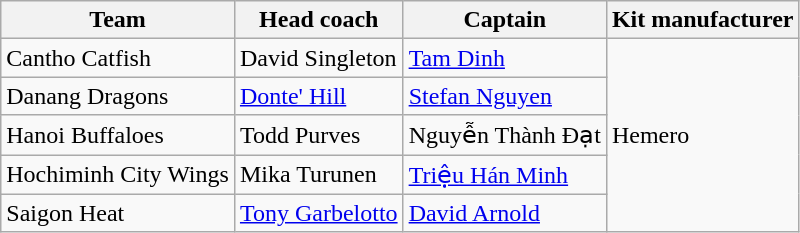<table class="wikitable sortable">
<tr>
<th>Team</th>
<th>Head coach</th>
<th>Captain</th>
<th>Kit manufacturer</th>
</tr>
<tr>
<td>Cantho Catfish</td>
<td> David Singleton</td>
<td> <a href='#'>Tam Dinh</a></td>
<td rowspan=5>Hemero</td>
</tr>
<tr>
<td>Danang Dragons</td>
<td> <a href='#'>Donte' Hill</a></td>
<td> <a href='#'>Stefan Nguyen</a></td>
</tr>
<tr>
<td>Hanoi Buffaloes</td>
<td> Todd Purves</td>
<td> Nguyễn Thành Đạt</td>
</tr>
<tr>
<td>Hochiminh City Wings</td>
<td> Mika Turunen</td>
<td> <a href='#'>Triệu Hán Minh</a></td>
</tr>
<tr>
<td>Saigon Heat</td>
<td> <a href='#'>Tony Garbelotto</a></td>
<td> <a href='#'>David Arnold</a></td>
</tr>
</table>
